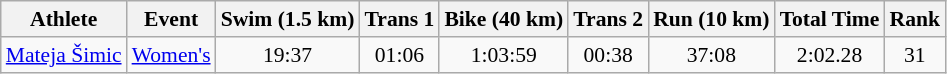<table class="wikitable" style="font-size:90%">
<tr>
<th>Athlete</th>
<th>Event</th>
<th>Swim (1.5 km)</th>
<th>Trans 1</th>
<th>Bike (40 km)</th>
<th>Trans 2</th>
<th>Run (10 km)</th>
<th>Total Time</th>
<th>Rank</th>
</tr>
<tr align=center>
<td align=left><a href='#'>Mateja Šimic</a></td>
<td align=left><a href='#'>Women's</a></td>
<td>19:37</td>
<td>01:06</td>
<td>1:03:59</td>
<td>00:38</td>
<td>37:08</td>
<td>2:02.28</td>
<td>31</td>
</tr>
</table>
